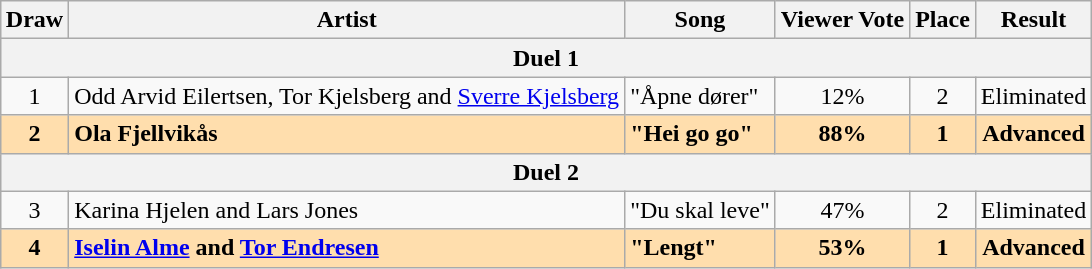<table class="sortable wikitable" style="margin: 1em auto 1em auto; text-align:center">
<tr>
<th>Draw</th>
<th>Artist</th>
<th>Song</th>
<th>Viewer Vote</th>
<th>Place</th>
<th>Result</th>
</tr>
<tr>
<th colspan="6">Duel 1</th>
</tr>
<tr>
<td>1</td>
<td align="left">Odd Arvid Eilertsen, Tor Kjelsberg and <a href='#'>Sverre Kjelsberg</a></td>
<td align="left">"Åpne dører"</td>
<td>12%</td>
<td>2</td>
<td>Eliminated</td>
</tr>
<tr style="font-weight:bold; background:navajowhite;">
<td>2</td>
<td align="left">Ola Fjellvikås</td>
<td align="left">"Hei go go"</td>
<td>88%</td>
<td>1</td>
<td>Advanced</td>
</tr>
<tr>
<th colspan="6">Duel 2</th>
</tr>
<tr>
<td>3</td>
<td align="left">Karina Hjelen and Lars Jones</td>
<td align="left">"Du skal leve"</td>
<td>47%</td>
<td>2</td>
<td>Eliminated</td>
</tr>
<tr style="font-weight:bold; background:navajowhite;">
<td>4</td>
<td align="left"><a href='#'>Iselin Alme</a> and <a href='#'>Tor Endresen</a></td>
<td align="left">"Lengt"</td>
<td>53%</td>
<td>1</td>
<td>Advanced</td>
</tr>
</table>
